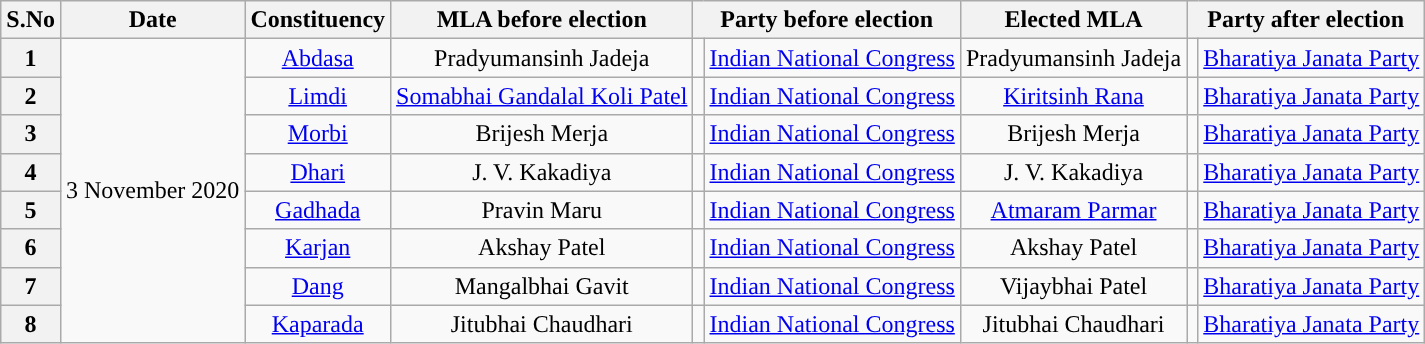<table class="wikitable sortable" style="text-align:center;">
<tr>
<th>S.No</th>
<th>Date</th>
<th>Constituency</th>
<th>MLA before election</th>
<th colspan="2">Party before election</th>
<th>Elected MLA</th>
<th colspan="2">Party after election</th>
</tr>
<tr>
<th>1</th>
<td rowspan="8">3 November 2020</td>
<td><a href='#'>Abdasa</a></td>
<td>Pradyumansinh Jadeja</td>
<td></td>
<td><a href='#'>Indian National Congress</a></td>
<td>Pradyumansinh Jadeja</td>
<td></td>
<td><a href='#'>Bharatiya Janata Party</a></td>
</tr>
<tr>
<th>2</th>
<td><a href='#'>Limdi</a></td>
<td><a href='#'>Somabhai Gandalal Koli Patel</a></td>
<td></td>
<td><a href='#'>Indian National Congress</a></td>
<td><a href='#'>Kiritsinh Rana</a></td>
<td></td>
<td><a href='#'>Bharatiya Janata Party</a></td>
</tr>
<tr>
<th>3</th>
<td><a href='#'>Morbi</a></td>
<td>Brijesh Merja</td>
<td></td>
<td><a href='#'>Indian National Congress</a></td>
<td>Brijesh Merja</td>
<td></td>
<td><a href='#'>Bharatiya Janata Party</a></td>
</tr>
<tr>
<th>4</th>
<td><a href='#'>Dhari</a></td>
<td>J. V. Kakadiya</td>
<td></td>
<td><a href='#'>Indian National Congress</a></td>
<td>J. V. Kakadiya</td>
<td></td>
<td><a href='#'>Bharatiya Janata Party</a></td>
</tr>
<tr>
<th>5</th>
<td><a href='#'>Gadhada</a></td>
<td>Pravin Maru</td>
<td></td>
<td><a href='#'>Indian National Congress</a></td>
<td><a href='#'>Atmaram Parmar</a></td>
<td></td>
<td><a href='#'>Bharatiya Janata Party</a></td>
</tr>
<tr>
<th>6</th>
<td><a href='#'>Karjan</a></td>
<td>Akshay Patel</td>
<td></td>
<td><a href='#'>Indian National Congress</a></td>
<td>Akshay Patel</td>
<td></td>
<td><a href='#'>Bharatiya Janata Party</a></td>
</tr>
<tr>
<th>7</th>
<td><a href='#'>Dang</a></td>
<td>Mangalbhai Gavit</td>
<td></td>
<td><a href='#'>Indian National Congress</a></td>
<td>Vijaybhai Patel</td>
<td></td>
<td><a href='#'>Bharatiya Janata Party</a></td>
</tr>
<tr>
<th>8</th>
<td><a href='#'>Kaparada</a></td>
<td>Jitubhai Chaudhari</td>
<td></td>
<td><a href='#'>Indian National Congress</a></td>
<td>Jitubhai Chaudhari</td>
<td></td>
<td><a href='#'>Bharatiya Janata Party</a></td>
</tr>
</table>
